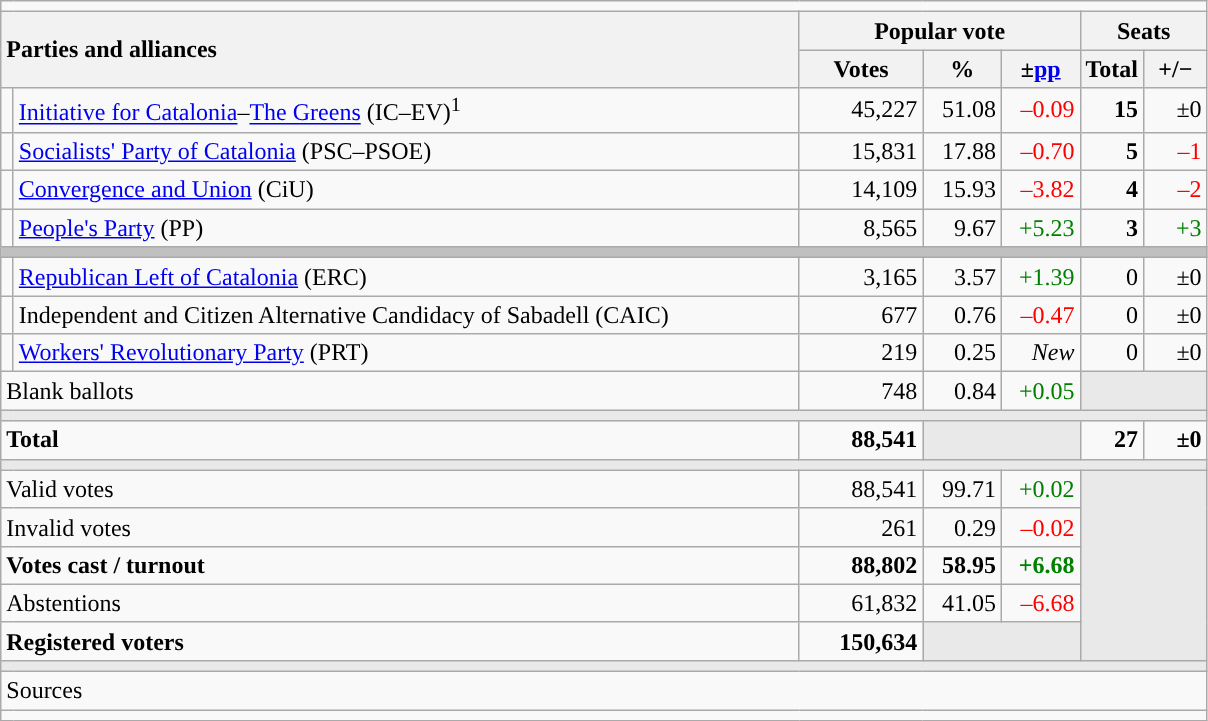<table class="wikitable" style="text-align:right;">
<tr>
<td colspan="7"></td>
</tr>
<tr>
<th style="text-align:left;" rowspan="2" colspan="2" width="525">Parties and alliances</th>
<th colspan="3">Popular vote</th>
<th colspan="2">Seats</th>
</tr>
<tr>
<th width="75">Votes</th>
<th width="45">%</th>
<th width="45">±<a href='#'>pp</a></th>
<th width="35">Total</th>
<th width="35">+/−</th>
</tr>
<tr>
<td width="1" style="color:inherit;background:"></td>
<td align="left"><a href='#'>Initiative for Catalonia</a>–<a href='#'>The Greens</a> (IC–EV)<sup>1</sup></td>
<td>45,227</td>
<td>51.08</td>
<td style="color:red;">–0.09</td>
<td><strong>15</strong></td>
<td>±0</td>
</tr>
<tr>
<td style="color:inherit;background:"></td>
<td align="left"><a href='#'>Socialists' Party of Catalonia</a> (PSC–PSOE)</td>
<td>15,831</td>
<td>17.88</td>
<td style="color:red;">–0.70</td>
<td><strong>5</strong></td>
<td style="color:red;">–1</td>
</tr>
<tr>
<td style="color:inherit;background:"></td>
<td align="left"><a href='#'>Convergence and Union</a> (CiU)</td>
<td>14,109</td>
<td>15.93</td>
<td style="color:red;">–3.82</td>
<td><strong>4</strong></td>
<td style="color:red;">–2</td>
</tr>
<tr>
<td style="color:inherit;background:"></td>
<td align="left"><a href='#'>People's Party</a> (PP)</td>
<td>8,565</td>
<td>9.67</td>
<td style="color:green;">+5.23</td>
<td><strong>3</strong></td>
<td style="color:green;">+3</td>
</tr>
<tr>
<td colspan="7" style="color:inherit;background:#C0C0C0"></td>
</tr>
<tr>
<td style="color:inherit;background:"></td>
<td align="left"><a href='#'>Republican Left of Catalonia</a> (ERC)</td>
<td>3,165</td>
<td>3.57</td>
<td style="color:green;">+1.39</td>
<td>0</td>
<td>±0</td>
</tr>
<tr>
<td style="color:inherit;background:"></td>
<td align="left">Independent and Citizen Alternative Candidacy of Sabadell (CAIC)</td>
<td>677</td>
<td>0.76</td>
<td style="color:red;">–0.47</td>
<td>0</td>
<td>±0</td>
</tr>
<tr>
<td style="color:inherit;background:"></td>
<td align="left"><a href='#'>Workers' Revolutionary Party</a> (PRT)</td>
<td>219</td>
<td>0.25</td>
<td><em>New</em></td>
<td>0</td>
<td>±0</td>
</tr>
<tr>
<td align="left" colspan="2">Blank ballots</td>
<td>748</td>
<td>0.84</td>
<td style="color:green;">+0.05</td>
<td style="color:inherit;background:#E9E9E9" colspan="2"></td>
</tr>
<tr>
<td colspan="7" style="color:inherit;background:#E9E9E9"></td>
</tr>
<tr style="font-weight:bold;">
<td align="left" colspan="2">Total</td>
<td>88,541</td>
<td bgcolor="#E9E9E9" colspan="2"></td>
<td>27</td>
<td>±0</td>
</tr>
<tr>
<td colspan="7" style="color:inherit;background:#E9E9E9"></td>
</tr>
<tr>
<td align="left" colspan="2">Valid votes</td>
<td>88,541</td>
<td>99.71</td>
<td style="color:green;">+0.02</td>
<td bgcolor="#E9E9E9" colspan="2" rowspan="5"></td>
</tr>
<tr>
<td align="left" colspan="2">Invalid votes</td>
<td>261</td>
<td>0.29</td>
<td style="color:red;">–0.02</td>
</tr>
<tr style="font-weight:bold;">
<td align="left" colspan="2">Votes cast / turnout</td>
<td>88,802</td>
<td>58.95</td>
<td style="color:green;">+6.68</td>
</tr>
<tr>
<td align="left" colspan="2">Abstentions</td>
<td>61,832</td>
<td>41.05</td>
<td style="color:red;">–6.68</td>
</tr>
<tr style="font-weight:bold;">
<td align="left" colspan="2">Registered voters</td>
<td>150,634</td>
<td bgcolor="#E9E9E9" colspan="2"></td>
</tr>
<tr>
<td colspan="7" style="color:inherit;background:#E9E9E9"></td>
</tr>
<tr>
<td align="left" colspan="7">Sources</td>
</tr>
<tr>
<td colspan="7" style="text-align:left; max-width:790px;"></td>
</tr>
</table>
